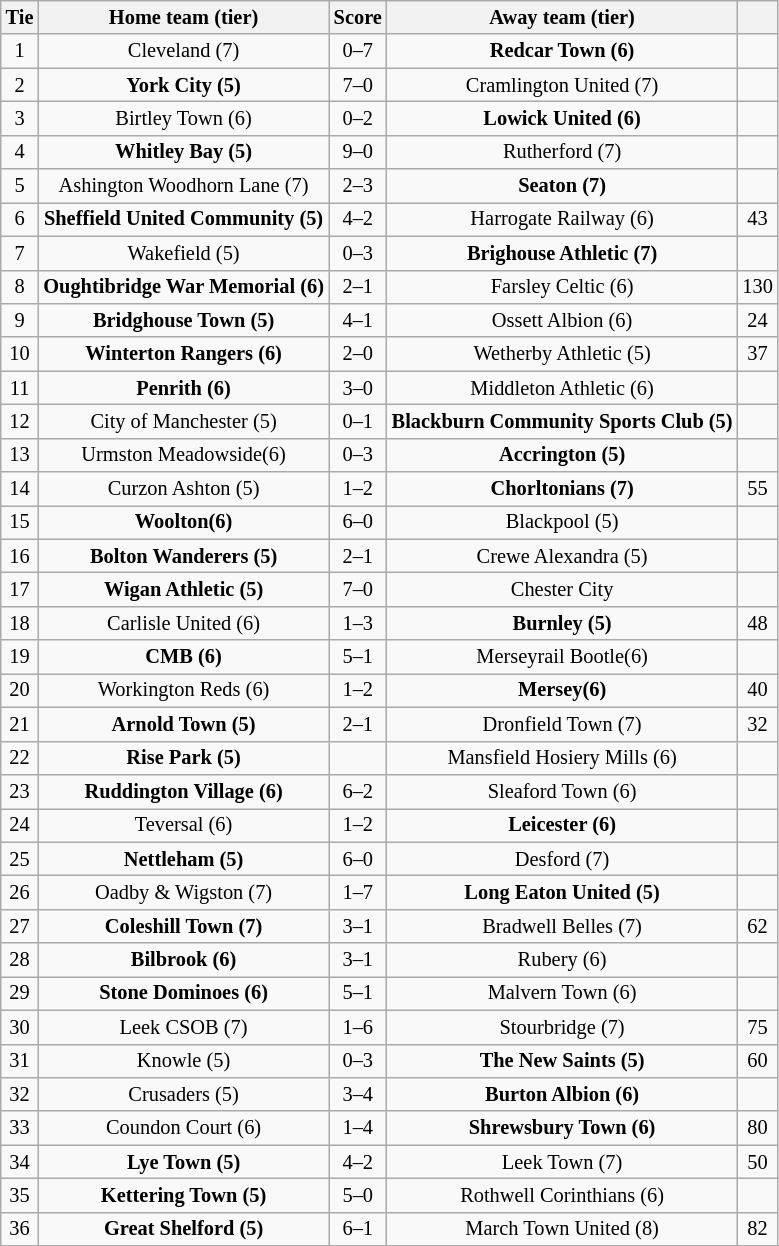<table class="wikitable" style="text-align:center; font-size:85%">
<tr>
<th>Tie</th>
<th>Home team (tier)</th>
<th>Score</th>
<th>Away team (tier)</th>
<th></th>
</tr>
<tr>
<td>1</td>
<td>Cleveland (7)</td>
<td>0–7</td>
<td><strong>Redcar Town (6)</strong></td>
<td></td>
</tr>
<tr>
<td>2</td>
<td><strong>York City (5)</strong></td>
<td>7–0</td>
<td>Cramlington United (7)</td>
<td></td>
</tr>
<tr>
<td>3</td>
<td>Birtley Town (6)</td>
<td>0–2</td>
<td><strong>Lowick United (6)</strong></td>
<td></td>
</tr>
<tr>
<td>4</td>
<td><strong>Whitley Bay (5)</strong></td>
<td>9–0</td>
<td>Rutherford (7)</td>
<td></td>
</tr>
<tr>
<td>5</td>
<td>Ashington Woodhorn Lane (7)</td>
<td>2–3</td>
<td><strong>Seaton (7)</strong></td>
<td></td>
</tr>
<tr>
<td>6</td>
<td><strong>Sheffield United Community (5)</strong></td>
<td>4–2</td>
<td>Harrogate Railway (6)</td>
<td>43</td>
</tr>
<tr>
<td>7</td>
<td>Wakefield (5)</td>
<td>0–3</td>
<td><strong>Brighouse Athletic (7)</strong></td>
<td></td>
</tr>
<tr>
<td>8</td>
<td><strong>Oughtibridge War Memorial (6)</strong></td>
<td>2–1</td>
<td>Farsley Celtic (6)</td>
<td>130</td>
</tr>
<tr>
<td>9</td>
<td><strong>Bridghouse Town (5)</strong></td>
<td>4–1 </td>
<td>Ossett Albion (6)</td>
<td>24</td>
</tr>
<tr>
<td>10</td>
<td><strong>Winterton Rangers (6)</strong></td>
<td>2–0</td>
<td>Wetherby Athletic (5)</td>
<td>37</td>
</tr>
<tr>
<td>11</td>
<td><strong>Penrith (6)</strong></td>
<td>3–0</td>
<td>Middleton Athletic (6)</td>
<td></td>
</tr>
<tr>
<td>12</td>
<td>City of Manchester (5)</td>
<td>0–1</td>
<td><strong>Blackburn Community Sports Club (5)</strong></td>
<td></td>
</tr>
<tr>
<td>13</td>
<td>Urmston Meadowside(6)</td>
<td>0–3</td>
<td><strong>Accrington (5)</strong></td>
<td></td>
</tr>
<tr>
<td>14</td>
<td>Curzon Ashton (5)</td>
<td>1–2 </td>
<td><strong>Chorltonians (7)</strong></td>
<td>55</td>
</tr>
<tr>
<td>15</td>
<td><strong>Woolton(6)</strong></td>
<td>6–0</td>
<td>Blackpool (5)</td>
<td></td>
</tr>
<tr>
<td>16</td>
<td><strong>Bolton Wanderers (5)</strong></td>
<td>2–1</td>
<td>Crewe Alexandra (5)</td>
<td></td>
</tr>
<tr>
<td>17</td>
<td><strong>Wigan Athletic (5)</strong></td>
<td>7–0</td>
<td>Chester City</td>
<td></td>
</tr>
<tr>
<td>18</td>
<td>Carlisle United (6)</td>
<td>1–3</td>
<td><strong>Burnley (5)</strong></td>
<td>48</td>
</tr>
<tr>
<td>19</td>
<td><strong>CMB (6)</strong></td>
<td>5–1</td>
<td>Merseyrail Bootle(6)</td>
<td></td>
</tr>
<tr>
<td>20</td>
<td>Workington Reds (6)</td>
<td>1–2</td>
<td><strong>Mersey(6)</strong></td>
<td>40</td>
</tr>
<tr>
<td>21</td>
<td><strong>Arnold Town (5)</strong></td>
<td>2–1</td>
<td>Dronfield Town (7)</td>
<td>32</td>
</tr>
<tr>
<td>22</td>
<td><strong>Rise Park (5)</strong></td>
<td></td>
<td>Mansfield Hosiery Mills (6)</td>
<td></td>
</tr>
<tr>
<td>23</td>
<td><strong>Ruddington Village (6)</strong></td>
<td>6–2</td>
<td>Sleaford Town (6)</td>
<td></td>
</tr>
<tr>
<td>24</td>
<td>Teversal (6)</td>
<td>1–2</td>
<td><strong>Leicester (6)</strong></td>
<td></td>
</tr>
<tr>
<td>25</td>
<td><strong>Nettleham (5)</strong></td>
<td>6–0</td>
<td>Desford (7)</td>
<td></td>
</tr>
<tr>
<td>26</td>
<td>Oadby & Wigston (7)</td>
<td>1–7</td>
<td><strong>Long Eaton United (5)</strong></td>
<td></td>
</tr>
<tr>
<td>27</td>
<td><strong>Coleshill Town (7)</strong></td>
<td>3–1</td>
<td>Bradwell Belles (7)</td>
<td>62</td>
</tr>
<tr>
<td>28</td>
<td><strong>Bilbrook (6)</strong></td>
<td>3–1</td>
<td>Rubery (6)</td>
<td></td>
</tr>
<tr>
<td>29</td>
<td><strong>Stone Dominoes (6)</strong></td>
<td>5–1</td>
<td>Malvern Town (6)</td>
<td></td>
</tr>
<tr>
<td>30</td>
<td>Leek CSOB (7)</td>
<td>1–6</td>
<td>Stourbridge (7)</td>
<td>75</td>
</tr>
<tr>
<td>31</td>
<td>Knowle (5)</td>
<td>0–3</td>
<td><strong>The New Saints (5)</strong></td>
<td>60</td>
</tr>
<tr>
<td>32</td>
<td>Crusaders (5)</td>
<td>3–4</td>
<td><strong>Burton Albion (6)</strong></td>
<td></td>
</tr>
<tr>
<td>33</td>
<td>Coundon Court (6)</td>
<td>1–4</td>
<td><strong>Shrewsbury Town (6)</strong></td>
<td>80</td>
</tr>
<tr>
<td>34</td>
<td><strong>Lye Town (5)</strong></td>
<td>4–2</td>
<td>Leek Town (7)</td>
<td>50</td>
</tr>
<tr>
<td>35</td>
<td><strong>Kettering Town (5)</strong></td>
<td>5–0</td>
<td>Rothwell Corinthians (6)</td>
<td></td>
</tr>
<tr>
<td>36</td>
<td><strong>Great Shelford (5)</strong></td>
<td>6–1</td>
<td>March Town United (8)</td>
<td>82</td>
</tr>
</table>
